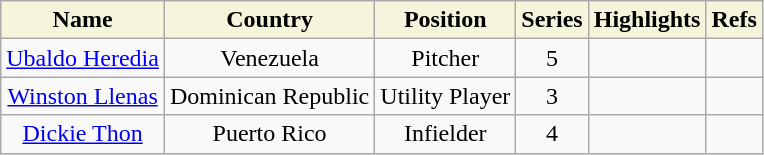<table class="wikitable">
<tr>
<th style="background:#F5F5DC;">Name</th>
<th style="background:#F5F5DC;">Country</th>
<th style="background:#F5F5DC;">Position</th>
<th style="background:#F5F5DC;">Series</th>
<th style="background:#F5F5DC;">Highlights</th>
<th style="background:#F5F5DC;">Refs</th>
</tr>
<tr align=center>
<td><a href='#'>Ubaldo Heredia</a></td>
<td> Venezuela</td>
<td>Pitcher</td>
<td>5</td>
<td></td>
<td></td>
</tr>
<tr align=center>
<td><a href='#'>Winston Llenas</a></td>
<td> Dominican Republic</td>
<td>Utility Player</td>
<td>3</td>
<td></td>
<td></td>
</tr>
<tr align=center>
<td><a href='#'>Dickie Thon</a></td>
<td> Puerto Rico</td>
<td>Infielder</td>
<td>4</td>
<td></td>
<td></td>
</tr>
</table>
